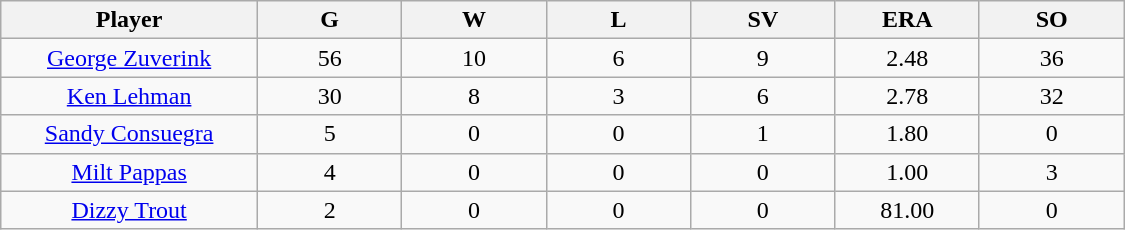<table class="wikitable sortable">
<tr>
<th bgcolor="#DDDDFF" width="16%">Player</th>
<th bgcolor="#DDDDFF" width="9%">G</th>
<th bgcolor="#DDDDFF" width="9%">W</th>
<th bgcolor="#DDDDFF" width="9%">L</th>
<th bgcolor="#DDDDFF" width="9%">SV</th>
<th bgcolor="#DDDDFF" width="9%">ERA</th>
<th bgcolor="#DDDDFF" width="9%">SO</th>
</tr>
<tr align="center">
<td><a href='#'>George Zuverink</a></td>
<td>56</td>
<td>10</td>
<td>6</td>
<td>9</td>
<td>2.48</td>
<td>36</td>
</tr>
<tr align=center>
<td><a href='#'>Ken Lehman</a></td>
<td>30</td>
<td>8</td>
<td>3</td>
<td>6</td>
<td>2.78</td>
<td>32</td>
</tr>
<tr align=center>
<td><a href='#'>Sandy Consuegra</a></td>
<td>5</td>
<td>0</td>
<td>0</td>
<td>1</td>
<td>1.80</td>
<td>0</td>
</tr>
<tr align=center>
<td><a href='#'>Milt Pappas</a></td>
<td>4</td>
<td>0</td>
<td>0</td>
<td>0</td>
<td>1.00</td>
<td>3</td>
</tr>
<tr align=center>
<td><a href='#'>Dizzy Trout</a></td>
<td>2</td>
<td>0</td>
<td>0</td>
<td>0</td>
<td>81.00</td>
<td>0</td>
</tr>
</table>
